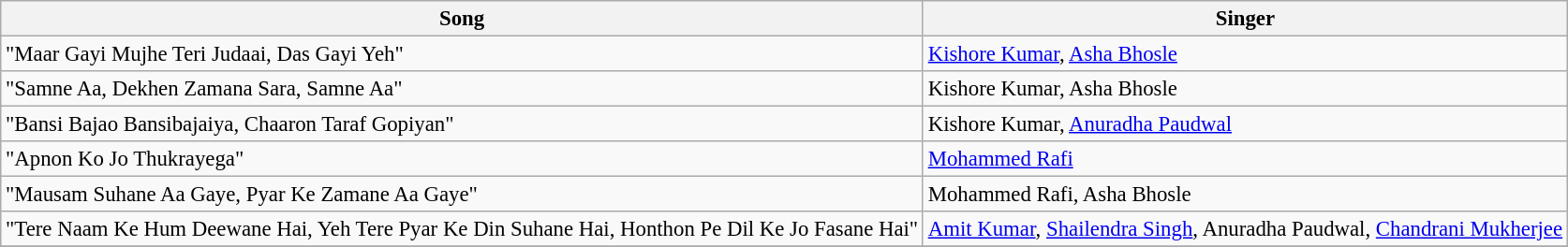<table class="wikitable" style="font-size:95%">
<tr>
<th>Song</th>
<th>Singer</th>
</tr>
<tr>
<td>"Maar Gayi Mujhe Teri Judaai, Das Gayi Yeh"</td>
<td><a href='#'>Kishore Kumar</a>, <a href='#'>Asha Bhosle</a></td>
</tr>
<tr>
<td>"Samne Aa, Dekhen Zamana Sara, Samne Aa"</td>
<td>Kishore Kumar, Asha Bhosle</td>
</tr>
<tr>
<td>"Bansi Bajao Bansibajaiya, Chaaron Taraf Gopiyan"</td>
<td>Kishore Kumar, <a href='#'>Anuradha Paudwal</a></td>
</tr>
<tr>
<td>"Apnon Ko Jo Thukrayega"</td>
<td><a href='#'>Mohammed Rafi</a></td>
</tr>
<tr>
<td>"Mausam Suhane Aa Gaye, Pyar Ke Zamane Aa Gaye"</td>
<td>Mohammed Rafi, Asha Bhosle</td>
</tr>
<tr>
<td>"Tere Naam Ke Hum Deewane Hai, Yeh Tere Pyar Ke Din Suhane Hai, Honthon Pe Dil Ke Jo Fasane Hai"</td>
<td><a href='#'>Amit Kumar</a>, <a href='#'>Shailendra Singh</a>, Anuradha Paudwal, <a href='#'>Chandrani Mukherjee</a></td>
</tr>
<tr>
</tr>
</table>
